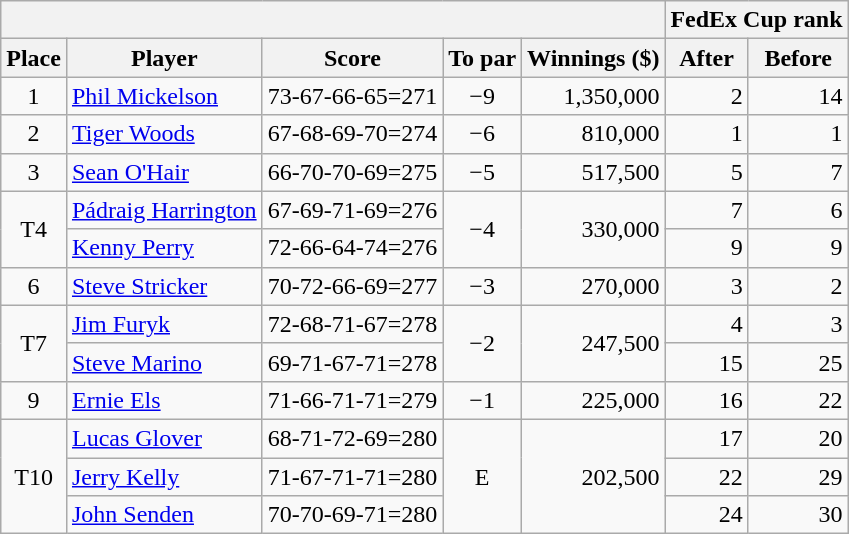<table class=wikitable>
<tr>
<th colspan=5></th>
<th colspan=2>FedEx Cup rank</th>
</tr>
<tr>
<th>Place</th>
<th>Player</th>
<th>Score</th>
<th>To par</th>
<th>Winnings ($)</th>
<th>After</th>
<th>Before</th>
</tr>
<tr>
<td align=center>1</td>
<td> <a href='#'>Phil Mickelson</a></td>
<td>73-67-66-65=271</td>
<td align=center>−9</td>
<td align=right>1,350,000</td>
<td align=right>2</td>
<td align=right>14</td>
</tr>
<tr>
<td align=center>2</td>
<td> <a href='#'>Tiger Woods</a></td>
<td>67-68-69-70=274</td>
<td align=center>−6</td>
<td align=right>810,000</td>
<td align=right>1</td>
<td align=right>1</td>
</tr>
<tr>
<td align=center>3</td>
<td> <a href='#'>Sean O'Hair</a></td>
<td>66-70-70-69=275</td>
<td align=center>−5</td>
<td align=right>517,500</td>
<td align=right>5</td>
<td align=right>7</td>
</tr>
<tr>
<td style="text-align:center;" rowspan="2">T4</td>
<td> <a href='#'>Pádraig Harrington</a></td>
<td>67-69-71-69=276</td>
<td style="text-align:center;" rowspan="2">−4</td>
<td style="text-align:right;" rowspan="2">330,000</td>
<td align=right>7</td>
<td align=right>6</td>
</tr>
<tr>
<td> <a href='#'>Kenny Perry</a></td>
<td>72-66-64-74=276</td>
<td align=right>9</td>
<td align=right>9</td>
</tr>
<tr>
<td align=center>6</td>
<td> <a href='#'>Steve Stricker</a></td>
<td>70-72-66-69=277</td>
<td align=center>−3</td>
<td align=right>270,000</td>
<td align=right>3</td>
<td align=right>2</td>
</tr>
<tr>
<td style="text-align:center;" rowspan="2">T7</td>
<td> <a href='#'>Jim Furyk</a></td>
<td>72-68-71-67=278</td>
<td style="text-align:center;" rowspan="2">−2</td>
<td style="text-align:right;" rowspan="2">247,500</td>
<td align=right>4</td>
<td align=right>3</td>
</tr>
<tr>
<td> <a href='#'>Steve Marino</a></td>
<td>69-71-67-71=278</td>
<td align=right>15</td>
<td align=right>25</td>
</tr>
<tr>
<td align=center>9</td>
<td> <a href='#'>Ernie Els</a></td>
<td>71-66-71-71=279</td>
<td align=center>−1</td>
<td align=right>225,000</td>
<td align=right>16</td>
<td align=right>22</td>
</tr>
<tr>
<td style="text-align:center;" rowspan="3">T10</td>
<td> <a href='#'>Lucas Glover</a></td>
<td>68-71-72-69=280</td>
<td style="text-align:center;" rowspan="3">E</td>
<td style="text-align:right;" rowspan="3">202,500</td>
<td align=right>17</td>
<td align=right>20</td>
</tr>
<tr>
<td> <a href='#'>Jerry Kelly</a></td>
<td>71-67-71-71=280</td>
<td align=right>22</td>
<td align=right>29</td>
</tr>
<tr>
<td> <a href='#'>John Senden</a></td>
<td>70-70-69-71=280</td>
<td align=right>24</td>
<td align=right>30</td>
</tr>
</table>
